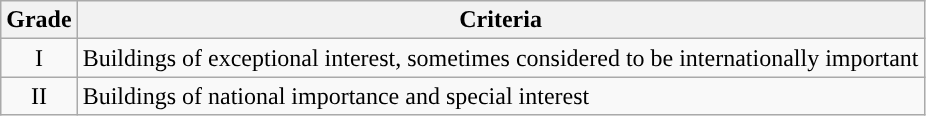<table class="wikitable">
<tr>
<th>Grade</th>
<th>Criteria</th>
</tr>
<tr>
<td align="center" >I</td>
<td>Buildings of exceptional interest, sometimes considered to be internationally important</td>
</tr>
<tr>
<td align="center" >II</td>
<td>Buildings of national importance and special interest</td>
</tr>
</table>
